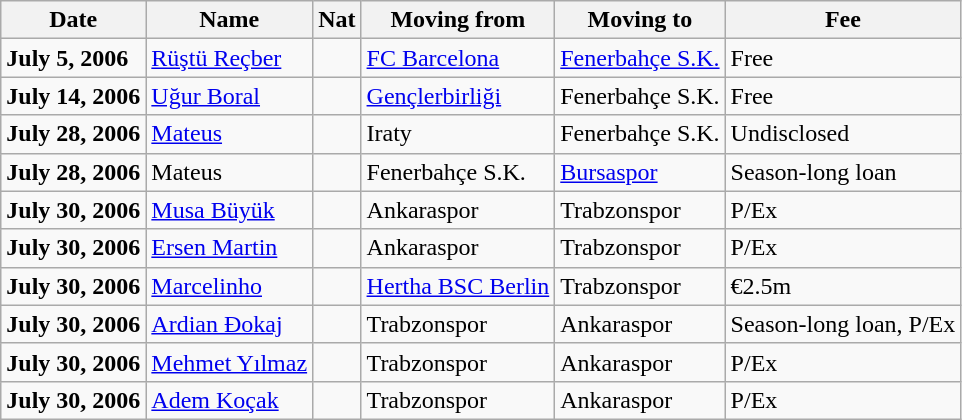<table class="wikitable">
<tr>
<th>Date</th>
<th>Name</th>
<th>Nat</th>
<th>Moving from</th>
<th>Moving to</th>
<th>Fee</th>
</tr>
<tr>
<td><strong>July 5, 2006</strong></td>
<td><a href='#'>Rüştü Reçber</a></td>
<td></td>
<td><a href='#'>FC Barcelona</a></td>
<td><a href='#'>Fenerbahçe S.K.</a></td>
<td>Free</td>
</tr>
<tr>
<td><strong>July 14, 2006</strong></td>
<td><a href='#'>Uğur Boral</a></td>
<td></td>
<td><a href='#'>Gençlerbirliği</a></td>
<td>Fenerbahçe S.K.</td>
<td>Free</td>
</tr>
<tr>
<td><strong>July 28, 2006</strong></td>
<td><a href='#'>Mateus</a></td>
<td></td>
<td>Iraty</td>
<td>Fenerbahçe S.K.</td>
<td>Undisclosed</td>
</tr>
<tr>
<td><strong>July 28, 2006</strong></td>
<td>Mateus</td>
<td></td>
<td>Fenerbahçe S.K.</td>
<td><a href='#'>Bursaspor</a></td>
<td>Season-long loan</td>
</tr>
<tr>
<td><strong>July 30, 2006</strong></td>
<td><a href='#'>Musa Büyük</a></td>
<td></td>
<td>Ankaraspor</td>
<td>Trabzonspor</td>
<td>P/Ex</td>
</tr>
<tr>
<td><strong>July 30, 2006</strong></td>
<td><a href='#'>Ersen Martin</a></td>
<td></td>
<td>Ankaraspor</td>
<td>Trabzonspor</td>
<td>P/Ex</td>
</tr>
<tr>
<td><strong>July 30, 2006</strong></td>
<td><a href='#'>Marcelinho</a></td>
<td></td>
<td><a href='#'>Hertha BSC Berlin</a></td>
<td>Trabzonspor</td>
<td>€2.5m</td>
</tr>
<tr>
<td><strong>July 30, 2006</strong></td>
<td><a href='#'>Ardian Đokaj</a></td>
<td></td>
<td>Trabzonspor</td>
<td>Ankaraspor</td>
<td>Season-long loan, P/Ex</td>
</tr>
<tr>
<td><strong>July 30, 2006</strong></td>
<td><a href='#'>Mehmet Yılmaz</a></td>
<td></td>
<td>Trabzonspor</td>
<td>Ankaraspor</td>
<td>P/Ex</td>
</tr>
<tr>
<td><strong>July 30, 2006</strong></td>
<td><a href='#'>Adem Koçak</a></td>
<td></td>
<td>Trabzonspor</td>
<td>Ankaraspor</td>
<td>P/Ex</td>
</tr>
</table>
